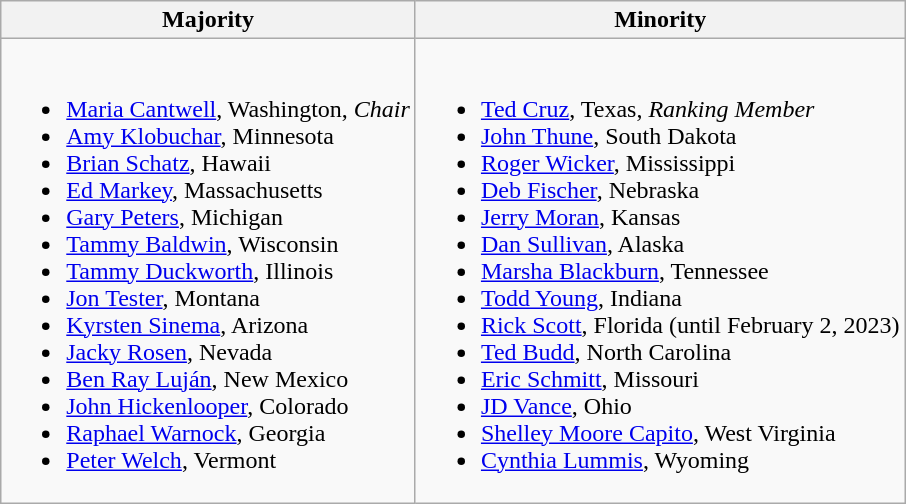<table class=wikitable>
<tr>
<th>Majority</th>
<th>Minority</th>
</tr>
<tr>
<td><br><ul><li><a href='#'>Maria Cantwell</a>, Washington, <em>Chair</em></li><li><a href='#'>Amy Klobuchar</a>, Minnesota</li><li><a href='#'>Brian Schatz</a>, Hawaii</li><li><a href='#'>Ed Markey</a>, Massachusetts</li><li><a href='#'>Gary Peters</a>, Michigan</li><li><a href='#'>Tammy Baldwin</a>, Wisconsin</li><li><a href='#'>Tammy Duckworth</a>, Illinois</li><li><a href='#'>Jon Tester</a>, Montana</li><li><span><a href='#'>Kyrsten Sinema</a>, Arizona</span></li><li><a href='#'>Jacky Rosen</a>, Nevada</li><li><a href='#'>Ben Ray Luján</a>, New Mexico</li><li><a href='#'>John Hickenlooper</a>, Colorado</li><li><a href='#'>Raphael Warnock</a>, Georgia</li><li><a href='#'>Peter Welch</a>, Vermont</li></ul></td>
<td><br><ul><li><a href='#'>Ted Cruz</a>, Texas, <em>Ranking Member</em></li><li><a href='#'>John Thune</a>, South Dakota</li><li><a href='#'>Roger Wicker</a>, Mississippi</li><li><a href='#'>Deb Fischer</a>, Nebraska</li><li><a href='#'>Jerry Moran</a>, Kansas</li><li><a href='#'>Dan Sullivan</a>, Alaska</li><li><a href='#'>Marsha Blackburn</a>, Tennessee</li><li><a href='#'>Todd Young</a>, Indiana</li><li><a href='#'>Rick Scott</a>, Florida (until February 2, 2023)</li><li><a href='#'>Ted Budd</a>, North Carolina</li><li><a href='#'>Eric Schmitt</a>, Missouri</li><li><a href='#'>JD Vance</a>, Ohio</li><li><a href='#'>Shelley Moore Capito</a>, West Virginia</li><li><a href='#'>Cynthia Lummis</a>, Wyoming</li></ul></td>
</tr>
</table>
